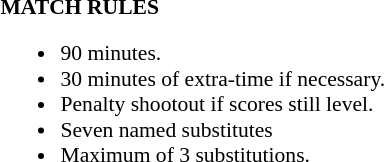<table width=100% style="font-size: 90%">
<tr>
<td width=50% valign=top><br><strong>MATCH RULES</strong><ul><li>90 minutes.</li><li>30 minutes of extra-time if necessary.</li><li>Penalty shootout if scores still level.</li><li>Seven named substitutes</li><li>Maximum of 3 substitutions.</li></ul></td>
</tr>
</table>
